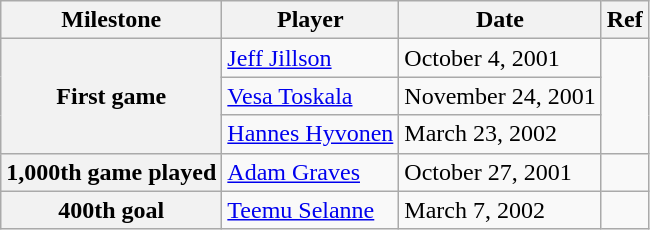<table class="wikitable">
<tr>
<th scope="col">Milestone</th>
<th scope="col">Player</th>
<th scope="col">Date</th>
<th scope="col">Ref</th>
</tr>
<tr>
<th rowspan=3>First game</th>
<td><a href='#'>Jeff Jillson</a></td>
<td>October 4, 2001</td>
<td rowspan=3></td>
</tr>
<tr>
<td><a href='#'>Vesa Toskala</a></td>
<td>November 24, 2001</td>
</tr>
<tr>
<td><a href='#'>Hannes Hyvonen</a></td>
<td>March 23, 2002</td>
</tr>
<tr>
<th>1,000th game played</th>
<td><a href='#'>Adam Graves</a></td>
<td>October 27, 2001</td>
<td></td>
</tr>
<tr>
<th>400th goal</th>
<td><a href='#'>Teemu Selanne</a></td>
<td>March 7, 2002</td>
<td></td>
</tr>
</table>
